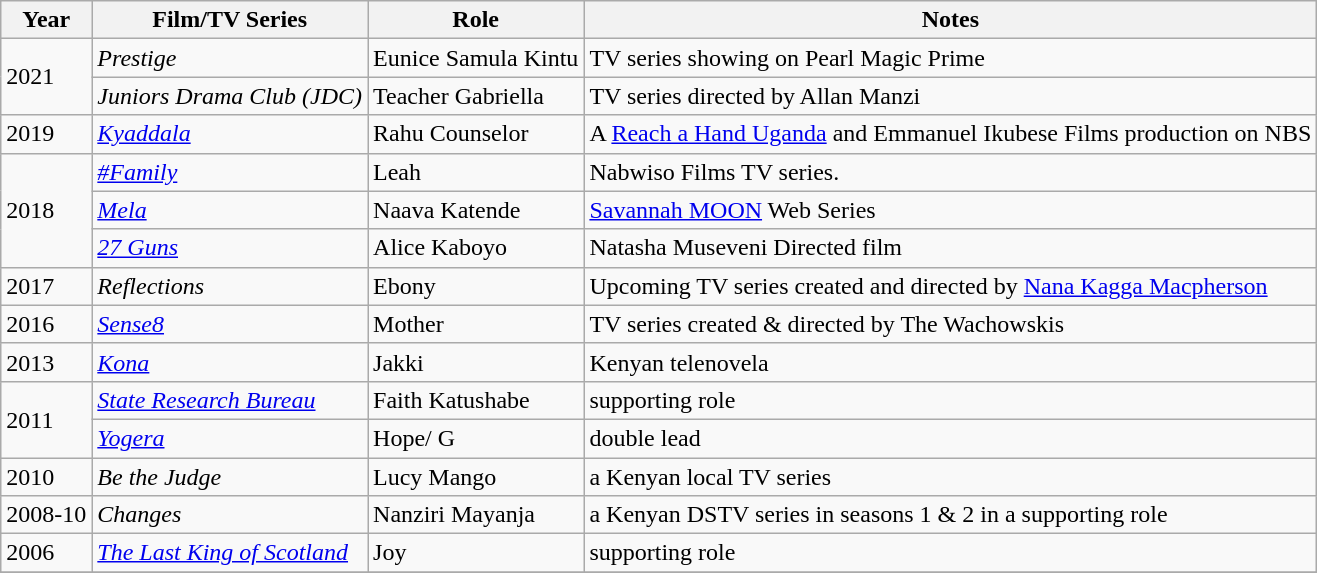<table class="wikitable">
<tr>
<th>Year</th>
<th>Film/TV Series</th>
<th>Role</th>
<th>Notes</th>
</tr>
<tr>
<td rowspan=2>2021</td>
<td><em>Prestige</em></td>
<td>Eunice Samula Kintu</td>
<td>TV series showing on Pearl Magic Prime</td>
</tr>
<tr>
<td><em>Juniors Drama Club (JDC)</em></td>
<td>Teacher Gabriella</td>
<td>TV series directed by Allan Manzi</td>
</tr>
<tr>
<td>2019</td>
<td><em><a href='#'>Kyaddala</a></em></td>
<td>Rahu Counselor</td>
<td>A <a href='#'>Reach a Hand Uganda</a> and Emmanuel Ikubese Films production on NBS</td>
</tr>
<tr>
<td rowspan="3">2018</td>
<td><em><a href='#'>#Family</a></em></td>
<td>Leah</td>
<td>Nabwiso Films TV series.</td>
</tr>
<tr>
<td><em><a href='#'>Mela</a></em></td>
<td>Naava Katende</td>
<td><a href='#'>Savannah MOON</a> Web Series</td>
</tr>
<tr>
<td><em><a href='#'>27 Guns</a></em></td>
<td>Alice Kaboyo</td>
<td>Natasha Museveni Directed film</td>
</tr>
<tr>
<td>2017</td>
<td><em>Reflections</em></td>
<td>Ebony</td>
<td>Upcoming TV series created and directed by <a href='#'>Nana Kagga Macpherson</a></td>
</tr>
<tr>
<td>2016</td>
<td><em><a href='#'>Sense8</a></em></td>
<td>Mother</td>
<td>TV series created & directed by The Wachowskis</td>
</tr>
<tr>
<td>2013</td>
<td><em><a href='#'>Kona</a></em></td>
<td>Jakki</td>
<td>Kenyan telenovela </td>
</tr>
<tr>
<td rowspan="2">2011</td>
<td><em><a href='#'>State Research Bureau</a></em></td>
<td>Faith Katushabe</td>
<td>supporting role</td>
</tr>
<tr>
<td><em><a href='#'>Yogera</a></em></td>
<td>Hope/ G</td>
<td>double lead</td>
</tr>
<tr>
<td>2010</td>
<td><em>Be the Judge</em></td>
<td>Lucy Mango</td>
<td>a Kenyan local TV series</td>
</tr>
<tr>
<td>2008-10</td>
<td><em>Changes</em></td>
<td>Nanziri Mayanja</td>
<td>a Kenyan DSTV series in seasons 1 & 2 in a supporting role</td>
</tr>
<tr>
<td>2006</td>
<td><em><a href='#'>The Last King of Scotland</a></em></td>
<td>Joy</td>
<td>supporting role</td>
</tr>
<tr>
</tr>
</table>
